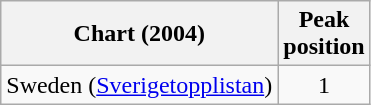<table class="wikitable">
<tr>
<th>Chart (2004)</th>
<th>Peak<br>position</th>
</tr>
<tr>
<td>Sweden (<a href='#'>Sverigetopplistan</a>)</td>
<td align="center">1</td>
</tr>
</table>
